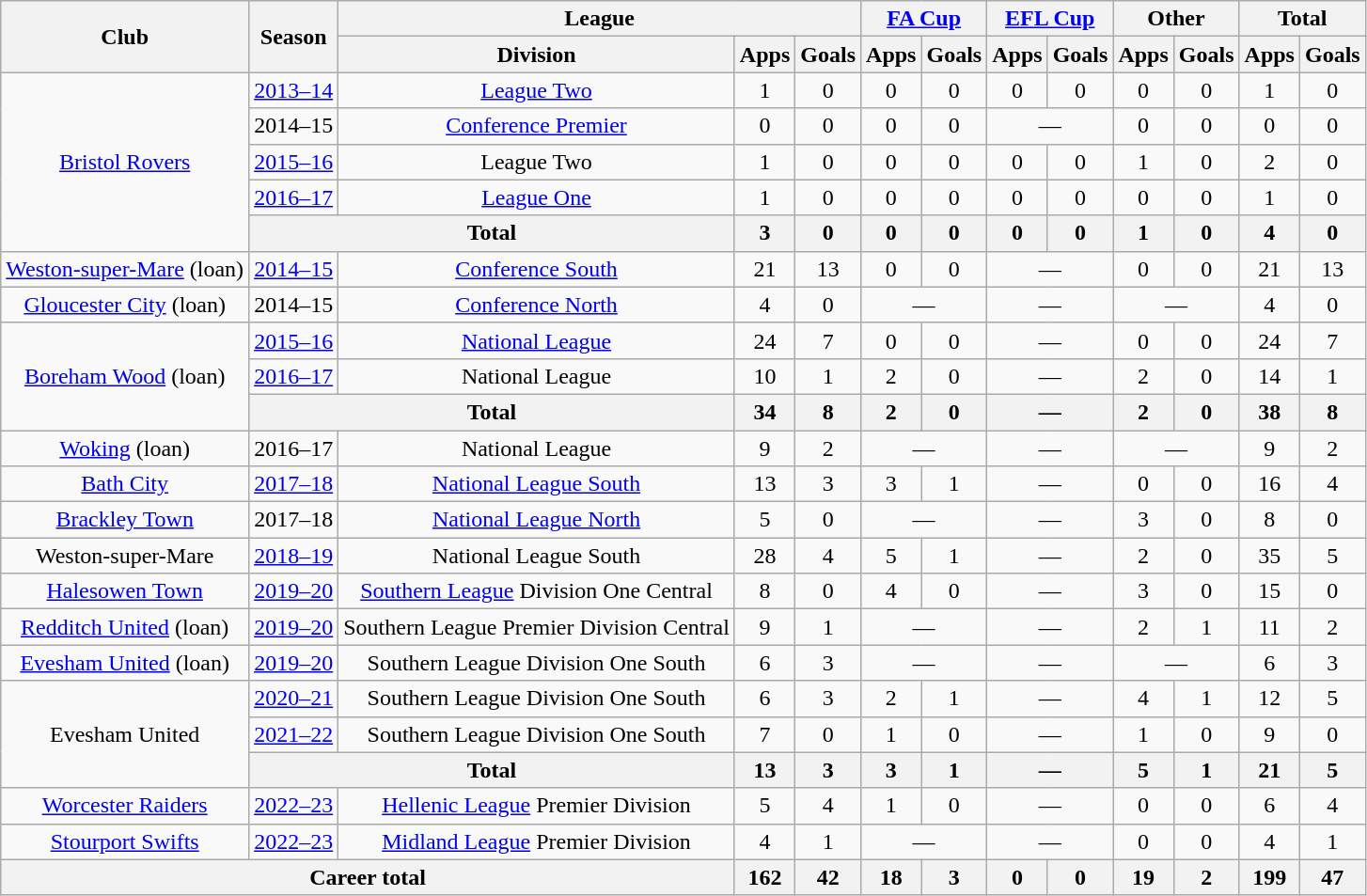<table class="wikitable" style="text-align: center;">
<tr>
<th rowspan="2">Club</th>
<th rowspan="2">Season</th>
<th colspan="3">League</th>
<th colspan="2"><a href='#'>FA Cup</a></th>
<th colspan="2"><a href='#'>EFL Cup</a></th>
<th colspan="2">Other</th>
<th colspan="2">Total</th>
</tr>
<tr>
<th>Division</th>
<th>Apps</th>
<th>Goals</th>
<th>Apps</th>
<th>Goals</th>
<th>Apps</th>
<th>Goals</th>
<th>Apps</th>
<th>Goals</th>
<th>Apps</th>
<th>Goals</th>
</tr>
<tr>
<td rowspan="5" valign="center"><a href='#'>Bristol Rovers</a></td>
<td><a href='#'>2013–14</a></td>
<td><a href='#'>League Two</a></td>
<td>1</td>
<td>0</td>
<td>0</td>
<td>0</td>
<td>0</td>
<td>0</td>
<td>0</td>
<td>0</td>
<td>1</td>
<td>0</td>
</tr>
<tr>
<td>2014–15</td>
<td><a href='#'>Conference Premier</a></td>
<td>0</td>
<td>0</td>
<td>0</td>
<td>0</td>
<td colspan="2">—</td>
<td>0</td>
<td>0</td>
<td>0</td>
<td>0</td>
</tr>
<tr>
<td><a href='#'>2015–16</a></td>
<td>League Two</td>
<td>1</td>
<td>0</td>
<td>0</td>
<td>0</td>
<td>0</td>
<td>0</td>
<td>1</td>
<td>0</td>
<td>2</td>
<td>0</td>
</tr>
<tr>
<td><a href='#'>2016–17</a></td>
<td><a href='#'>League One</a></td>
<td>1</td>
<td>0</td>
<td>0</td>
<td>0</td>
<td>0</td>
<td>0</td>
<td>0</td>
<td>0</td>
<td>1</td>
<td>0</td>
</tr>
<tr>
<th colspan="2">Total</th>
<th>3</th>
<th>0</th>
<th>0</th>
<th>0</th>
<th>0</th>
<th>0</th>
<th>1</th>
<th>0</th>
<th>4</th>
<th>0</th>
</tr>
<tr>
<td rowspan="1" valign="center"><a href='#'>Weston-super-Mare</a> (loan)</td>
<td><a href='#'>2014–15</a></td>
<td><a href='#'>Conference South</a></td>
<td>21</td>
<td>13</td>
<td>0</td>
<td>0</td>
<td colspan="2">—</td>
<td>0</td>
<td>0</td>
<td>21</td>
<td>13</td>
</tr>
<tr>
<td rowspan="1" valign="center"><a href='#'>Gloucester City</a> (loan)</td>
<td>2014–15</td>
<td><a href='#'>Conference North</a></td>
<td>4</td>
<td>0</td>
<td colspan="2">—</td>
<td colspan="2">—</td>
<td colspan="2">—</td>
<td>4</td>
<td>0</td>
</tr>
<tr>
<td rowspan="3" valign="center"><a href='#'>Boreham Wood</a> (loan)</td>
<td><a href='#'>2015–16</a></td>
<td><a href='#'>National League</a></td>
<td>24</td>
<td>7</td>
<td>0</td>
<td>0</td>
<td colspan="2">—</td>
<td>0</td>
<td>0</td>
<td>24</td>
<td>7</td>
</tr>
<tr>
<td><a href='#'>2016–17</a></td>
<td>National League</td>
<td>10</td>
<td>1</td>
<td>2</td>
<td>0</td>
<td colspan="2">—</td>
<td>2</td>
<td>0</td>
<td>14</td>
<td>1</td>
</tr>
<tr>
<th colspan="2">Total</th>
<th>34</th>
<th>8</th>
<th>2</th>
<th>0</th>
<th colspan="2">—</th>
<th>2</th>
<th>0</th>
<th>38</th>
<th>8</th>
</tr>
<tr>
<td rowspan="1" valign="center"><a href='#'>Woking</a> (loan)</td>
<td>2016–17</td>
<td>National League</td>
<td>9</td>
<td>2</td>
<td colspan="2">—</td>
<td colspan="2">—</td>
<td colspan="2">—</td>
<td>9</td>
<td>2</td>
</tr>
<tr>
<td rowspan="1" valign="center"><a href='#'>Bath City</a></td>
<td><a href='#'>2017–18</a></td>
<td><a href='#'>National League South</a></td>
<td>13</td>
<td>3</td>
<td>3</td>
<td>1</td>
<td colspan="2">—</td>
<td>0</td>
<td>0</td>
<td>16</td>
<td>4</td>
</tr>
<tr>
<td rowspan="1" valign="center"><a href='#'>Brackley Town</a></td>
<td>2017–18</td>
<td><a href='#'>National League North</a></td>
<td>5</td>
<td>0</td>
<td colspan="2">—</td>
<td colspan="2">—</td>
<td>3</td>
<td>0</td>
<td>8</td>
<td>0</td>
</tr>
<tr>
<td rowspan="1" valign="center">Weston-super-Mare</td>
<td><a href='#'>2018–19</a></td>
<td>National League South</td>
<td>28</td>
<td>4</td>
<td>5</td>
<td>1</td>
<td colspan="2">—</td>
<td>2</td>
<td>0</td>
<td>35</td>
<td>5</td>
</tr>
<tr>
<td rowspan="1" valign="center"><a href='#'>Halesowen Town</a></td>
<td><a href='#'>2019–20</a></td>
<td><a href='#'>Southern League</a> Division One Central</td>
<td>8</td>
<td>0</td>
<td>4</td>
<td>0</td>
<td colspan="2">—</td>
<td>3</td>
<td>0</td>
<td>15</td>
<td>0</td>
</tr>
<tr>
<td rowspan="1" valign="center"><a href='#'>Redditch United</a> (loan)</td>
<td><a href='#'>2019–20</a></td>
<td>Southern League Premier Division Central</td>
<td>9</td>
<td>1</td>
<td colspan="2">—</td>
<td colspan="2">—</td>
<td>2</td>
<td>1</td>
<td>11</td>
<td>2</td>
</tr>
<tr>
<td rowspan="1" valign="center"><a href='#'>Evesham United</a> (loan)</td>
<td><a href='#'>2019–20</a></td>
<td>Southern League Division One South</td>
<td>6</td>
<td>3</td>
<td colspan="2">—</td>
<td colspan="2">—</td>
<td colspan="2">—</td>
<td>6</td>
<td>3</td>
</tr>
<tr>
<td rowspan="3" valign="center">Evesham United</td>
<td><a href='#'>2020–21</a></td>
<td>Southern League Division One South</td>
<td>6</td>
<td>3</td>
<td>2</td>
<td>1</td>
<td colspan="2">—</td>
<td>4</td>
<td>1</td>
<td>12</td>
<td>5</td>
</tr>
<tr>
<td><a href='#'>2021–22</a></td>
<td>Southern League Division One South</td>
<td>7</td>
<td>0</td>
<td>1</td>
<td>0</td>
<td colspan="2">—</td>
<td>1</td>
<td>0</td>
<td>9</td>
<td>0</td>
</tr>
<tr>
<th colspan="2">Total</th>
<th>13</th>
<th>3</th>
<th>3</th>
<th>1</th>
<th colspan="2">—</th>
<th>5</th>
<th>1</th>
<th>21</th>
<th>5</th>
</tr>
<tr>
<td rowspan="1" valign="center"><a href='#'>Worcester Raiders</a></td>
<td><a href='#'>2022–23</a></td>
<td><a href='#'>Hellenic League</a> Premier Division</td>
<td>5</td>
<td>4</td>
<td>1</td>
<td>0</td>
<td colspan="2">—</td>
<td>0</td>
<td>0</td>
<td>6</td>
<td>4</td>
</tr>
<tr>
<td rowspan="1" valign="center"><a href='#'>Stourport Swifts</a></td>
<td><a href='#'>2022–23</a></td>
<td><a href='#'>Midland League</a> Premier Division</td>
<td>4</td>
<td>1</td>
<td colspan="2">—</td>
<td colspan="2">—</td>
<td>0</td>
<td>0</td>
<td>4</td>
<td>1</td>
</tr>
<tr>
<th colspan="3">Career total</th>
<th>162</th>
<th>42</th>
<th>18</th>
<th>3</th>
<th>0</th>
<th>0</th>
<th>19</th>
<th>2</th>
<th>199</th>
<th>47</th>
</tr>
</table>
